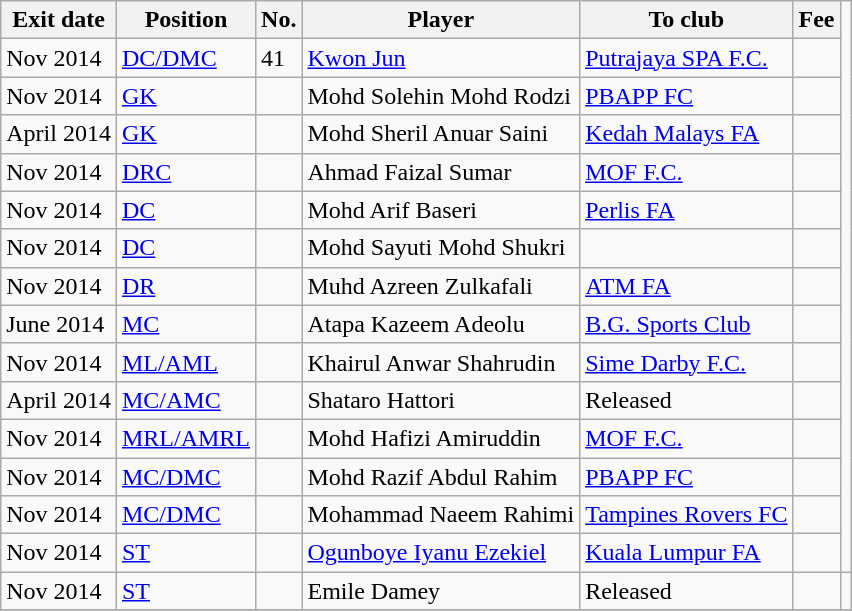<table class="wikitable sortable">
<tr>
<th>Exit date</th>
<th>Position</th>
<th>No.</th>
<th>Player</th>
<th>To club</th>
<th>Fee</th>
</tr>
<tr>
<td>Nov 2014</td>
<td><a href='#'>DC/DMC</a></td>
<td>41</td>
<td> <a href='#'>Kwon Jun</a></td>
<td>  <a href='#'>Putrajaya SPA F.C.</a></td>
<td></td>
</tr>
<tr>
<td>Nov 2014</td>
<td><a href='#'>GK</a></td>
<td></td>
<td> Mohd Solehin Mohd Rodzi</td>
<td> <a href='#'>PBAPP FC</a></td>
<td></td>
</tr>
<tr>
<td>April 2014</td>
<td><a href='#'>GK</a></td>
<td></td>
<td> Mohd Sheril Anuar Saini</td>
<td> <a href='#'>Kedah Malays FA</a></td>
<td></td>
</tr>
<tr>
<td>Nov 2014</td>
<td><a href='#'>DRC</a></td>
<td></td>
<td> Ahmad Faizal Sumar</td>
<td> <a href='#'>MOF F.C.</a></td>
<td></td>
</tr>
<tr>
<td>Nov 2014</td>
<td><a href='#'>DC</a></td>
<td></td>
<td> Mohd Arif Baseri</td>
<td> <a href='#'>Perlis FA</a></td>
<td></td>
</tr>
<tr>
<td>Nov 2014</td>
<td><a href='#'>DC</a></td>
<td></td>
<td> Mohd Sayuti Mohd Shukri</td>
<td></td>
<td></td>
</tr>
<tr>
<td>Nov 2014</td>
<td><a href='#'>DR</a></td>
<td></td>
<td> Muhd Azreen Zulkafali</td>
<td>  <a href='#'>ATM FA</a></td>
<td></td>
</tr>
<tr>
<td>June 2014</td>
<td><a href='#'>MC</a></td>
<td></td>
<td> Atapa Kazeem Adeolu</td>
<td> <a href='#'>B.G. Sports Club</a></td>
<td></td>
</tr>
<tr>
<td>Nov 2014</td>
<td><a href='#'>ML/AML</a></td>
<td></td>
<td> Khairul Anwar Shahrudin</td>
<td> <a href='#'>Sime Darby F.C.</a></td>
<td></td>
</tr>
<tr>
<td>April 2014</td>
<td><a href='#'>MC/AMC</a></td>
<td></td>
<td> Shataro Hattori</td>
<td>Released</td>
<td></td>
</tr>
<tr>
<td>Nov 2014</td>
<td><a href='#'>MRL/AMRL</a></td>
<td></td>
<td> Mohd Hafizi Amiruddin</td>
<td> <a href='#'>MOF F.C.</a></td>
<td></td>
</tr>
<tr>
<td>Nov 2014</td>
<td><a href='#'>MC/DMC</a></td>
<td></td>
<td> Mohd Razif Abdul Rahim</td>
<td> <a href='#'>PBAPP FC</a></td>
<td></td>
</tr>
<tr>
<td>Nov 2014</td>
<td><a href='#'>MC/DMC</a></td>
<td></td>
<td> Mohammad Naeem Rahimi</td>
<td> <a href='#'>Tampines Rovers FC</a></td>
<td></td>
</tr>
<tr>
<td>Nov 2014</td>
<td><a href='#'>ST</a></td>
<td></td>
<td> <a href='#'>Ogunboye Iyanu Ezekiel</a></td>
<td> <a href='#'>Kuala Lumpur FA</a></td>
<td></td>
</tr>
<tr>
<td>Nov 2014</td>
<td><a href='#'>ST</a></td>
<td></td>
<td> Emile Damey</td>
<td>Released</td>
<td></td>
<td></td>
</tr>
<tr>
</tr>
</table>
